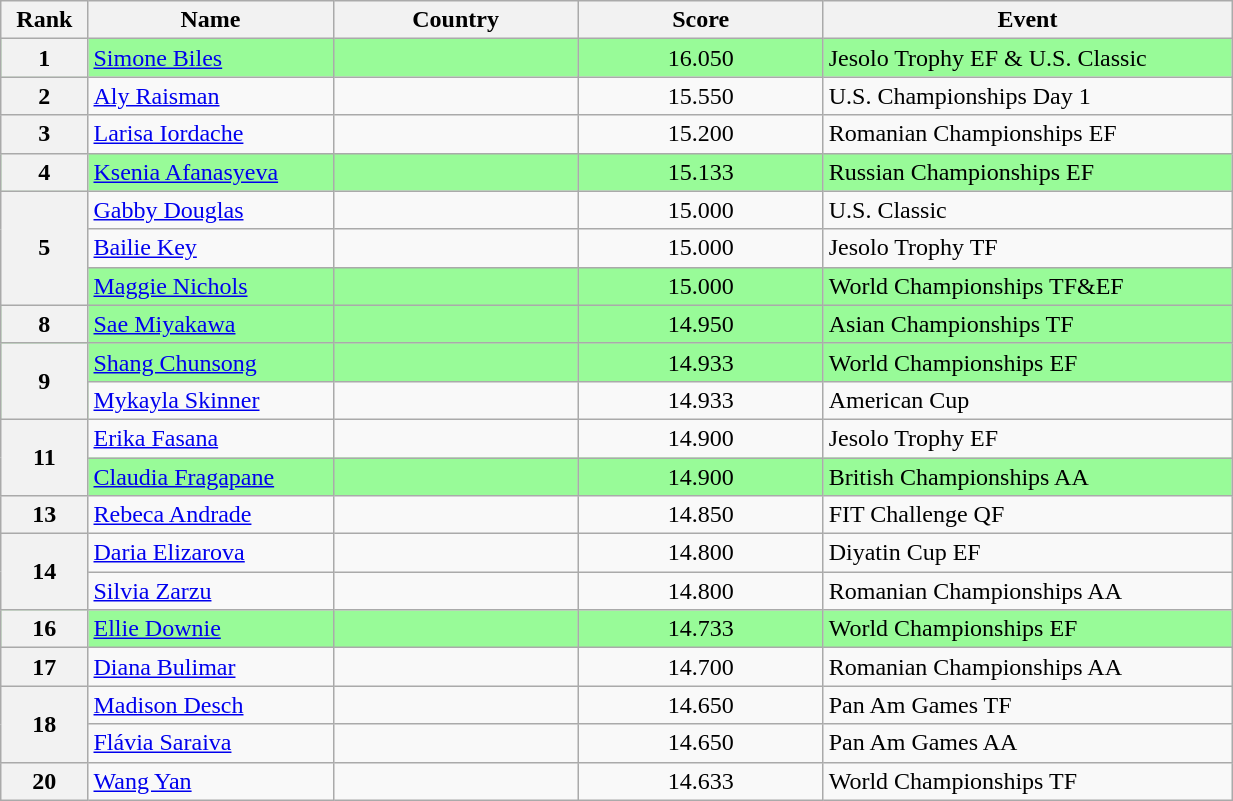<table class="wikitable sortable" style="width:65%;">
<tr>
<th style="text-align:center; width:5%;">Rank</th>
<th style="text-align:center; width:15%;">Name</th>
<th style="text-align:center; width:15%;">Country</th>
<th style="text-align:center; width:15%;">Score</th>
<th style="text-align:center; width:25%;">Event</th>
</tr>
<tr style="background:#98fb98;">
<th>1</th>
<td><a href='#'>Simone Biles</a></td>
<td></td>
<td align=center>16.050</td>
<td>Jesolo Trophy EF & U.S. Classic</td>
</tr>
<tr>
<th>2</th>
<td><a href='#'>Aly Raisman</a></td>
<td></td>
<td align=center>15.550</td>
<td>U.S. Championships Day 1</td>
</tr>
<tr>
<th>3</th>
<td><a href='#'>Larisa Iordache</a></td>
<td></td>
<td align=center>15.200</td>
<td>Romanian Championships EF</td>
</tr>
<tr style="background:#98fb98;">
<th>4</th>
<td><a href='#'>Ksenia Afanasyeva</a></td>
<td></td>
<td align=center>15.133</td>
<td>Russian Championships EF</td>
</tr>
<tr>
<th rowspan=3>5</th>
<td><a href='#'>Gabby Douglas</a></td>
<td></td>
<td align=center>15.000</td>
<td>U.S. Classic</td>
</tr>
<tr>
<td><a href='#'>Bailie Key</a></td>
<td></td>
<td align=center>15.000</td>
<td>Jesolo Trophy TF</td>
</tr>
<tr style="background:#98fb98;">
<td><a href='#'>Maggie Nichols</a></td>
<td></td>
<td align=center>15.000</td>
<td>World Championships TF&EF</td>
</tr>
<tr style="background:#98fb98;">
<th>8</th>
<td><a href='#'>Sae Miyakawa</a></td>
<td></td>
<td align=center>14.950</td>
<td>Asian Championships TF</td>
</tr>
<tr style="background:#98fb98;">
<th rowspan=2>9</th>
<td><a href='#'>Shang Chunsong</a></td>
<td></td>
<td align=center>14.933</td>
<td>World Championships EF</td>
</tr>
<tr>
<td><a href='#'>Mykayla Skinner</a></td>
<td></td>
<td align=center>14.933</td>
<td>American Cup</td>
</tr>
<tr>
<th rowspan=2>11</th>
<td><a href='#'>Erika Fasana</a></td>
<td></td>
<td align=center>14.900</td>
<td>Jesolo Trophy EF</td>
</tr>
<tr style="background:#98fb98;">
<td><a href='#'>Claudia Fragapane</a></td>
<td></td>
<td align=center>14.900</td>
<td>British Championships AA</td>
</tr>
<tr>
<th>13</th>
<td><a href='#'>Rebeca Andrade</a></td>
<td></td>
<td align=center>14.850</td>
<td>FIT Challenge QF</td>
</tr>
<tr>
<th rowspan=2>14</th>
<td><a href='#'>Daria Elizarova</a></td>
<td></td>
<td align=center>14.800</td>
<td>Diyatin Cup EF</td>
</tr>
<tr>
<td><a href='#'>Silvia Zarzu</a></td>
<td></td>
<td align=center>14.800</td>
<td>Romanian Championships AA</td>
</tr>
<tr style="background:#98fb98;">
<th>16</th>
<td><a href='#'>Ellie Downie</a></td>
<td></td>
<td align=center>14.733</td>
<td>World Championships EF</td>
</tr>
<tr>
<th>17</th>
<td><a href='#'>Diana Bulimar</a></td>
<td></td>
<td align=center>14.700</td>
<td>Romanian Championships AA</td>
</tr>
<tr>
<th rowspan=2>18</th>
<td><a href='#'>Madison Desch</a></td>
<td></td>
<td align=center>14.650</td>
<td>Pan Am Games TF</td>
</tr>
<tr>
<td><a href='#'>Flávia Saraiva</a></td>
<td></td>
<td align=center>14.650</td>
<td>Pan Am Games AA</td>
</tr>
<tr>
<th>20</th>
<td><a href='#'>Wang Yan</a></td>
<td></td>
<td align=center>14.633</td>
<td>World Championships TF</td>
</tr>
</table>
